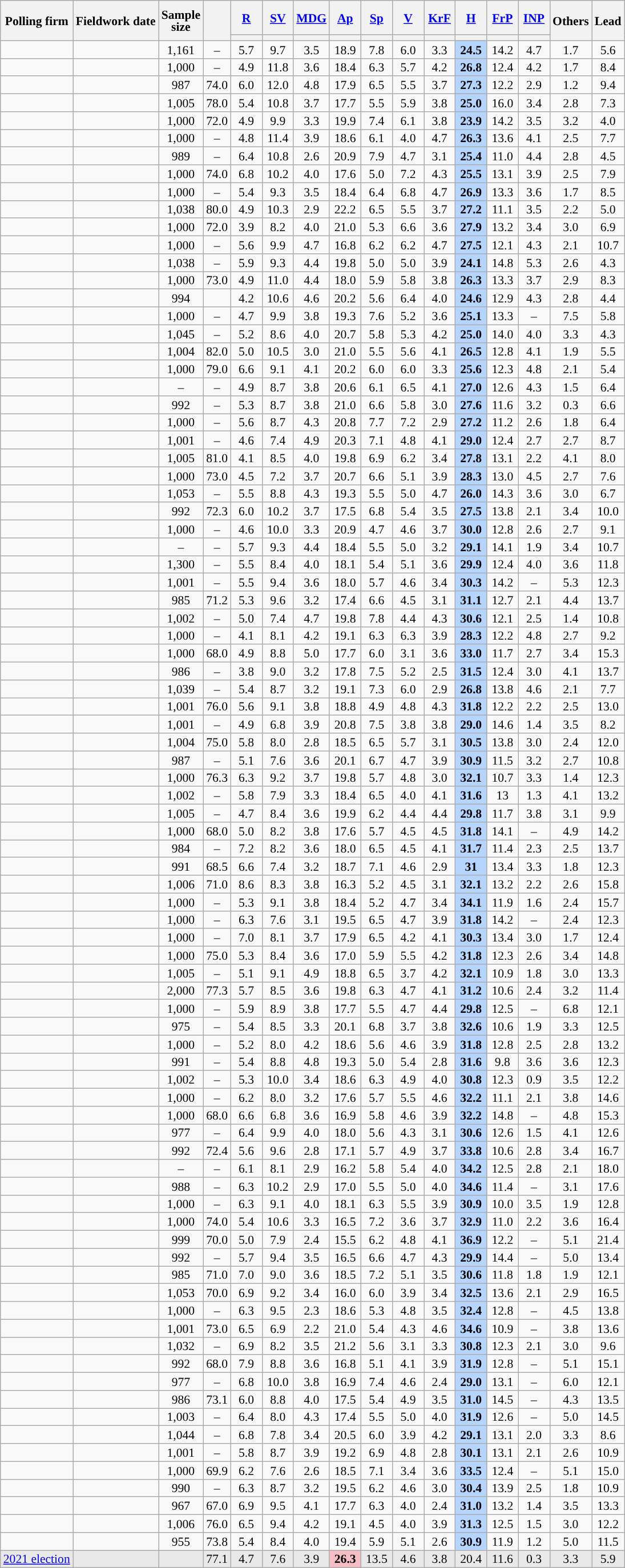<table class="wikitable sortable mw-datatable mw-collapsible mw-collapsed" style="text-align:center;font-size:90%;line-height:14px;">
<tr style="height:40px;">
<th rowspan="2">Polling firm</th>
<th rowspan="2">Fieldwork date</th>
<th rowspan="2">Sample<br>size</th>
<th rowspan="2"></th>
<th class="unsortable" style="width:30px;"><a href='#'>R</a></th>
<th class="unsortable" style="width:30px;"><a href='#'>SV</a></th>
<th><a href='#'>MDG</a></th>
<th class="unsortable" style="width:30px;"><a href='#'>Ap</a></th>
<th class="unsortable" style="width:30px;"><a href='#'>Sp</a></th>
<th class="unsortable" style="width:30px;"><a href='#'>V</a></th>
<th class="unsortable" style="width:30px;"><a href='#'>KrF</a></th>
<th class="unsortable" style="width:30px;"><a href='#'>H</a></th>
<th class="unsortable" style="width:30px;"><a href='#'>FrP</a></th>
<th class="unsortable" style="width:30px;"><a href='#'>INP</a></th>
<th class="unsortable" style="width:30px;" rowspan="2">Others</th>
<th style="width:30px;" rowspan="2">Lead</th>
</tr>
<tr>
<th style="background:"></th>
<th style="background:"></th>
<th style="background:"></th>
<th style="background:"></th>
<th style="background:"></th>
<th style="background:"></th>
<th style="background:"></th>
<th style="background:"></th>
<th style="background:"></th>
<th style="background:"></th>
</tr>
<tr>
<td></td>
<td></td>
<td>1,161</td>
<td>–</td>
<td>5.7</td>
<td>9.7</td>
<td>3.5</td>
<td>18.9</td>
<td>7.8</td>
<td>6.0</td>
<td>3.3</td>
<td style="background:#B5D5FF;"><strong>24.5</strong></td>
<td>14.2</td>
<td>4.7</td>
<td>1.7</td>
<td style="background:">5.6</td>
</tr>
<tr>
<td></td>
<td></td>
<td>1,000</td>
<td>–</td>
<td>4.9</td>
<td>11.8</td>
<td>3.6</td>
<td>18.4</td>
<td>6.3</td>
<td>5.7</td>
<td>4.2</td>
<td style="background:#B5D5FF;"><strong>26.8</strong></td>
<td>12.4</td>
<td>4.2</td>
<td>1.7</td>
<td style="background:">8.4</td>
</tr>
<tr>
<td></td>
<td></td>
<td>987</td>
<td>74.0</td>
<td>6.0</td>
<td>12.0</td>
<td>4.8</td>
<td>17.9</td>
<td>6.5</td>
<td>5.5</td>
<td>3.7</td>
<td style="background:#B5D5FF;"><strong>27.3</strong></td>
<td>12.2</td>
<td>2.9</td>
<td>1.2</td>
<td style="background:">9.4</td>
</tr>
<tr>
<td></td>
<td></td>
<td>1,005</td>
<td>78.0</td>
<td>5.4</td>
<td>10.8</td>
<td>3.7</td>
<td>17.7</td>
<td>5.5</td>
<td>5.9</td>
<td>3.8</td>
<td style="background:#B5D5FF;"><strong>25.0</strong></td>
<td>16.0</td>
<td>3.4</td>
<td>2.8</td>
<td style="background:">7.3</td>
</tr>
<tr>
<td></td>
<td></td>
<td>1,000</td>
<td>72.0</td>
<td>4.9</td>
<td>9.9</td>
<td>3.3</td>
<td>19.9</td>
<td>7.4</td>
<td>6.1</td>
<td>3.8</td>
<td style="background:#B5D5FF;"><strong>23.9</strong></td>
<td>14.2</td>
<td>3.5</td>
<td>3.2</td>
<td style="background:">4.0</td>
</tr>
<tr>
<td></td>
<td></td>
<td>1,000</td>
<td>–</td>
<td>4.8</td>
<td>11.4</td>
<td>3.9</td>
<td>18.6</td>
<td>6.1</td>
<td>4.0</td>
<td>4.7</td>
<td style="background:#B5D5FF;"><strong>26.3</strong></td>
<td>13.6</td>
<td>4.1</td>
<td>2.5</td>
<td style="background:">7.7</td>
</tr>
<tr>
<td></td>
<td></td>
<td>989</td>
<td>–</td>
<td>6.4</td>
<td>10.8</td>
<td>2.6</td>
<td>20.9</td>
<td>7.9</td>
<td>4.7</td>
<td>3.1</td>
<td style="background:#B5D5FF;"><strong>25.4</strong></td>
<td>11.0</td>
<td>4.4</td>
<td>2.8</td>
<td style="background:">4.5</td>
</tr>
<tr>
<td></td>
<td></td>
<td>1,000</td>
<td>74.0</td>
<td>6.8</td>
<td>10.2</td>
<td>4.0</td>
<td>17.6</td>
<td>5.0</td>
<td>7.2</td>
<td>4.3</td>
<td style="background:#B5D5FF;"><strong>25.5</strong></td>
<td>13.1</td>
<td>3.9</td>
<td>2.5</td>
<td style="background:">7.9</td>
</tr>
<tr>
<td></td>
<td></td>
<td>1,000</td>
<td>–</td>
<td>5.4</td>
<td>9.3</td>
<td>3.5</td>
<td>18.4</td>
<td>6.4</td>
<td>6.8</td>
<td>4.7</td>
<td style="background:#B5D5FF;"><strong>26.9</strong></td>
<td>13.3</td>
<td>3.6</td>
<td>1.7</td>
<td style="background:">8.5</td>
</tr>
<tr>
<td></td>
<td></td>
<td>1,038</td>
<td>80.0</td>
<td>4.9</td>
<td>10.3</td>
<td>2.9</td>
<td>22.2</td>
<td>6.5</td>
<td>5.5</td>
<td>3.7</td>
<td style="background:#B5D5FF;"><strong>27.2</strong></td>
<td>11.1</td>
<td>3.5</td>
<td>2.2</td>
<td style="background:">5.0</td>
</tr>
<tr>
<td></td>
<td></td>
<td>1,000</td>
<td>72.0</td>
<td>3.9</td>
<td>8.2</td>
<td>4.0</td>
<td>21.0</td>
<td>5.3</td>
<td>6.6</td>
<td>3.6</td>
<td style="background:#B5D5FF;"><strong>27.9</strong></td>
<td>13.2</td>
<td>3.4</td>
<td>3.0</td>
<td style="background:">6.9</td>
</tr>
<tr>
<td></td>
<td></td>
<td>1,000</td>
<td>–</td>
<td>5.6</td>
<td>9.9</td>
<td>4.7</td>
<td>16.8</td>
<td>6.2</td>
<td>6.2</td>
<td>4.7</td>
<td style="background:#B5D5FF;"><strong>27.5</strong></td>
<td>12.1</td>
<td>4.3</td>
<td>2.1</td>
<td style="background:">10.7</td>
</tr>
<tr>
<td></td>
<td></td>
<td>1,038</td>
<td>–</td>
<td>5.9</td>
<td>9.3</td>
<td>4.4</td>
<td>19.8</td>
<td>5.0</td>
<td>5.0</td>
<td>3.9</td>
<td style="background:#B5D5FF;"><strong>24.1</strong></td>
<td>14.8</td>
<td>5.3</td>
<td>2.6</td>
<td style="background:">4.3</td>
</tr>
<tr>
<td></td>
<td></td>
<td>1,000</td>
<td>73.0</td>
<td>4.9</td>
<td>11.0</td>
<td>4.4</td>
<td>18.0</td>
<td>5.9</td>
<td>5.8</td>
<td>3.8</td>
<td style="background:#B5D5FF;"><strong>26.3</strong></td>
<td>13.3</td>
<td>3.7</td>
<td>2.9</td>
<td style="background:">8.3</td>
</tr>
<tr>
<td></td>
<td></td>
<td>994</td>
<td></td>
<td>4.2</td>
<td>10.6</td>
<td>4.6</td>
<td>20.2</td>
<td>5.6</td>
<td>6.4</td>
<td>4.0</td>
<td style="background:#B5D5FF;"><strong>24.6</strong></td>
<td>12.9</td>
<td>4.3</td>
<td>2.8</td>
<td style="background:">4.4</td>
</tr>
<tr>
<td></td>
<td></td>
<td>1,000</td>
<td>–</td>
<td>4.7</td>
<td>9.9</td>
<td>3.8</td>
<td>19.3</td>
<td>7.6</td>
<td>5.2</td>
<td>3.6</td>
<td style="background:#B5D5FF;"><strong>25.1</strong></td>
<td>13.3</td>
<td>–</td>
<td>7.5</td>
<td style="background:">5.8</td>
</tr>
<tr>
<td></td>
<td></td>
<td>1,045</td>
<td>–</td>
<td>5.2</td>
<td>8.6</td>
<td>4.0</td>
<td>20.7</td>
<td>5.8</td>
<td>5.3</td>
<td>4.2</td>
<td style="background:#B5D5FF;"><strong>25.0</strong></td>
<td>14.0</td>
<td>4.0</td>
<td>3.3</td>
<td style="background:">4.3</td>
</tr>
<tr>
<td></td>
<td></td>
<td>1,004</td>
<td>82.0</td>
<td>5.0</td>
<td>10.5</td>
<td>3.0</td>
<td>21.0</td>
<td>5.5</td>
<td>5.6</td>
<td>4.1</td>
<td style="background:#B5D5FF;"><strong>26.5</strong></td>
<td>12.8</td>
<td>4.1</td>
<td>1.9</td>
<td style="background:">5.5</td>
</tr>
<tr>
<td></td>
<td></td>
<td>1,000</td>
<td>79.0</td>
<td>6.6</td>
<td>9.1</td>
<td>4.1</td>
<td>20.2</td>
<td>6.0</td>
<td>6.0</td>
<td>3.3</td>
<td style="background:#B5D5FF;"><strong>25.6</strong></td>
<td>12.3</td>
<td>4.8</td>
<td>2.1</td>
<td style="background:">5.4</td>
</tr>
<tr>
<td></td>
<td></td>
<td>–</td>
<td>–</td>
<td>4.9</td>
<td>8.7</td>
<td>3.8</td>
<td>20.6</td>
<td>6.1</td>
<td>6.5</td>
<td>4.1</td>
<td style="background:#B5D5FF;"><strong>27.0</strong></td>
<td>12.6</td>
<td>4.3</td>
<td>1.5</td>
<td style="background:">6.4</td>
</tr>
<tr>
<td></td>
<td></td>
<td>992</td>
<td>–</td>
<td>5.3</td>
<td>8.7</td>
<td>3.8</td>
<td>21.0</td>
<td>6.6</td>
<td>5.8</td>
<td>3.0</td>
<td style="background:#B5D5FF;"><strong>27.6</strong></td>
<td>11.6</td>
<td>3.2</td>
<td>0.3</td>
<td style="background:">6.6</td>
</tr>
<tr>
<td></td>
<td></td>
<td>1,000</td>
<td>–</td>
<td>5.6</td>
<td>8.7</td>
<td>4.3</td>
<td>20.8</td>
<td>7.7</td>
<td>7.2</td>
<td>2.9</td>
<td style="background:#B5D5FF;"><strong>27.2</strong></td>
<td>11.2</td>
<td>2.6</td>
<td>1.8</td>
<td style="background:">6.4</td>
</tr>
<tr>
<td></td>
<td></td>
<td>1,001</td>
<td>–</td>
<td>4.6</td>
<td>7.4</td>
<td>4.9</td>
<td>20.3</td>
<td>7.1</td>
<td>4.8</td>
<td>4.1</td>
<td style="background:#B5D5FF;"><strong>29.0</strong></td>
<td>12.4</td>
<td>2.7</td>
<td>2.7</td>
<td style="background:">8.7</td>
</tr>
<tr>
<td></td>
<td></td>
<td>1,005</td>
<td>81.0</td>
<td>4.1</td>
<td>8.5</td>
<td>4.0</td>
<td>19.8</td>
<td>6.9</td>
<td>6.2</td>
<td>3.4</td>
<td style="background:#B5D5FF;"><strong>27.8</strong></td>
<td>13.1</td>
<td>2.2</td>
<td>4.1</td>
<td style="background:">8.0</td>
</tr>
<tr>
<td></td>
<td></td>
<td>1,000</td>
<td>73.0</td>
<td>4.5</td>
<td>7.2</td>
<td>3.7</td>
<td>20.7</td>
<td>6.6</td>
<td>5.1</td>
<td>3.9</td>
<td style="background:#B5D5FF;"><strong>28.3</strong></td>
<td>13.0</td>
<td>4.5</td>
<td>2.7</td>
<td style="background:">7.6</td>
</tr>
<tr>
<td></td>
<td></td>
<td>1,053</td>
<td>–</td>
<td>5.5</td>
<td>8.8</td>
<td>4.3</td>
<td>19.3</td>
<td>5.5</td>
<td>5.0</td>
<td>4.7</td>
<td style="background:#B5D5FF;"><strong>26.0</strong></td>
<td>14.3</td>
<td>3.6</td>
<td>3.0</td>
<td style="background:">6.7</td>
</tr>
<tr>
<td></td>
<td></td>
<td>992</td>
<td>72.3</td>
<td>6.0</td>
<td>10.2</td>
<td>3.7</td>
<td>17.5</td>
<td>6.8</td>
<td>5.4</td>
<td>3.5</td>
<td style="background:#B5D5FF;"><strong>27.5</strong></td>
<td>13.8</td>
<td>2.1</td>
<td>3.4</td>
<td style="background:">10.0</td>
</tr>
<tr>
<td></td>
<td></td>
<td>1,000</td>
<td>–</td>
<td>4.6</td>
<td>10.0</td>
<td>3.3</td>
<td>20.9</td>
<td>4.7</td>
<td>4.6</td>
<td>3.7</td>
<td style="background:#B5D5FF;"><strong>30.0</strong></td>
<td>12.8</td>
<td>2.6</td>
<td>2.7</td>
<td style="background:">9.1</td>
</tr>
<tr>
<td></td>
<td></td>
<td>–</td>
<td>–</td>
<td>5.7</td>
<td>9.3</td>
<td>4.4</td>
<td>18.4</td>
<td>5.5</td>
<td>5.0</td>
<td>3.2</td>
<td style="background:#B5D5FF;"><strong>29.1</strong></td>
<td>14.1</td>
<td>1.9</td>
<td>3.4</td>
<td style="background:">10.7</td>
</tr>
<tr>
<td></td>
<td></td>
<td>1,300</td>
<td>–</td>
<td>5.5</td>
<td>8.4</td>
<td>4.0</td>
<td>18.1</td>
<td>5.4</td>
<td>5.1</td>
<td>3.6</td>
<td style="background:#B5D5FF;"><strong>29.9</strong></td>
<td>12.4</td>
<td>4.0</td>
<td>3.6</td>
<td style="background:">11.8</td>
</tr>
<tr>
<td></td>
<td></td>
<td>1,001</td>
<td>–</td>
<td>5.5</td>
<td>9.4</td>
<td>3.6</td>
<td>18.0</td>
<td>5.7</td>
<td>4.6</td>
<td>3.4</td>
<td style="background:#B5D5FF;"><strong>30.3</strong></td>
<td>14.2</td>
<td>–</td>
<td>5.3</td>
<td style="background:">12.3</td>
</tr>
<tr>
<td></td>
<td></td>
<td>985</td>
<td>71.2</td>
<td>5.3</td>
<td>9.6</td>
<td>3.2</td>
<td>17.4</td>
<td>6.6</td>
<td>4.5</td>
<td>3.1</td>
<td style="background:#B5D5FF;"><strong>31.1</strong></td>
<td>12.7</td>
<td>2.1</td>
<td>4.4</td>
<td style="background:">13.7</td>
</tr>
<tr>
<td></td>
<td></td>
<td>1,002</td>
<td>–</td>
<td>5.0</td>
<td>7.4</td>
<td>4.7</td>
<td>19.8</td>
<td>7.8</td>
<td>4.4</td>
<td>4.3</td>
<td style="background:#B5D5FF;"><strong>30.6</strong></td>
<td>12.1</td>
<td>2.5</td>
<td>1.4</td>
<td style="background:">10.8</td>
</tr>
<tr>
<td></td>
<td></td>
<td>1,000</td>
<td>–</td>
<td>4.1</td>
<td>8.1</td>
<td>4.2</td>
<td>19.1</td>
<td>6.3</td>
<td>6.3</td>
<td>3.9</td>
<td style="background:#B5D5FF;"><strong>28.3</strong></td>
<td>12.2</td>
<td>4.8</td>
<td>2.7</td>
<td style="background:">9.2</td>
</tr>
<tr>
<td></td>
<td></td>
<td>1,000</td>
<td>68.0</td>
<td>4.9</td>
<td>8.8</td>
<td>5.0</td>
<td>17.7</td>
<td>6.0</td>
<td>3.1</td>
<td>3.6</td>
<td style="background:#B5D5FF;"><strong>33.0</strong></td>
<td>11.7</td>
<td>2.7</td>
<td>3.4</td>
<td style="background:">15.3</td>
</tr>
<tr>
<td></td>
<td></td>
<td>986</td>
<td>–</td>
<td>3.8</td>
<td>9.0</td>
<td>3.2</td>
<td>17.8</td>
<td>7.5</td>
<td>5.2</td>
<td>2.5</td>
<td style="background:#B5D5FF;"><strong>31.5</strong></td>
<td>12.4</td>
<td>3.0</td>
<td>4.1</td>
<td style="background:">13.7</td>
</tr>
<tr>
<td></td>
<td></td>
<td>1,039</td>
<td>–</td>
<td>5.4</td>
<td>8.7</td>
<td>3.2</td>
<td>19.1</td>
<td>7.3</td>
<td>6.0</td>
<td>2.9</td>
<td style="background:#B5D5FF;"><strong>26.8</strong></td>
<td>13.8</td>
<td>4.6</td>
<td>2.1</td>
<td style="background:">7.7</td>
</tr>
<tr>
<td></td>
<td></td>
<td>1,001</td>
<td>76.0</td>
<td>5.6</td>
<td>9.1</td>
<td>3.8</td>
<td>18.8</td>
<td>4.9</td>
<td>4.8</td>
<td>4.3</td>
<td style="background:#B5D5FF;"><strong>31.8</strong></td>
<td>12.2</td>
<td>2.2</td>
<td>2.5</td>
<td style="background:">13.0</td>
</tr>
<tr>
<td></td>
<td></td>
<td>1,001</td>
<td>–</td>
<td>4.9</td>
<td>6.8</td>
<td>3.9</td>
<td>20.8</td>
<td>7.5</td>
<td>3.8</td>
<td>3.8</td>
<td style="background:#B5D5FF;"><strong>29.0</strong></td>
<td>14.6</td>
<td>1.4</td>
<td>3.5</td>
<td style="background:">8.2</td>
</tr>
<tr>
<td></td>
<td></td>
<td>1,004</td>
<td>75.0</td>
<td>5.8</td>
<td>8.0</td>
<td>2.8</td>
<td>18.5</td>
<td>6.5</td>
<td>5.7</td>
<td>3.1</td>
<td style="background:#B5D5FF;"><strong>30.5</strong></td>
<td>13.8</td>
<td>3.0</td>
<td>2.4</td>
<td style="background:">12.0</td>
</tr>
<tr>
<td></td>
<td></td>
<td>987</td>
<td>–</td>
<td>5.1</td>
<td>7.6</td>
<td>3.6</td>
<td>20.1</td>
<td>6.7</td>
<td>4.7</td>
<td>3.9</td>
<td style="background:#B5D5FF;"><strong>30.9</strong></td>
<td>11.5</td>
<td>3.2</td>
<td>2.7</td>
<td style="background:">10.8</td>
</tr>
<tr>
<td></td>
<td></td>
<td>1,000</td>
<td>76.3</td>
<td>6.3</td>
<td>9.2</td>
<td>3.7</td>
<td>19.8</td>
<td>5.7</td>
<td>4.8</td>
<td>3.0</td>
<td style="background:#B5D5FF;"><strong>32.1</strong></td>
<td>10.7</td>
<td>3.3</td>
<td>1.4</td>
<td style="background:">12.3</td>
</tr>
<tr>
<td></td>
<td></td>
<td>1,002</td>
<td>–</td>
<td>5.8</td>
<td>7.9</td>
<td>3.3</td>
<td>18.4</td>
<td>6.5</td>
<td>4.0</td>
<td>4.1</td>
<td style="background:#B5D5FF;"><strong>31.6</strong></td>
<td>13</td>
<td>1.3</td>
<td>4.1</td>
<td style="background:">13.2</td>
</tr>
<tr>
<td></td>
<td></td>
<td>1,005</td>
<td>–</td>
<td>4.7</td>
<td>8.4</td>
<td>3.6</td>
<td>19.9</td>
<td>6.2</td>
<td>4.4</td>
<td>4.4</td>
<td style="background:#B5D5FF;"><strong>29.8</strong></td>
<td>11.7</td>
<td>3.8</td>
<td>3.1</td>
<td style="background:">9.9</td>
</tr>
<tr>
<td></td>
<td></td>
<td>1,000</td>
<td>68.0</td>
<td>5.0</td>
<td>8.2</td>
<td>3.8</td>
<td>17.6</td>
<td>5.7</td>
<td>4.5</td>
<td>4.5</td>
<td style="background:#B5D5FF;"><strong>31.8</strong></td>
<td>14.1</td>
<td>–</td>
<td>4.9</td>
<td style="background:">14.2</td>
</tr>
<tr>
<td></td>
<td></td>
<td>984</td>
<td>–</td>
<td>7.2</td>
<td>8.2</td>
<td>3.6</td>
<td>18.0</td>
<td>6.5</td>
<td>4.5</td>
<td>4.1</td>
<td style="background:#B5D5FF;"><strong>31.7</strong></td>
<td>11.4</td>
<td>2.3</td>
<td>2.5</td>
<td style="background:">13.7</td>
</tr>
<tr>
<td></td>
<td></td>
<td>991</td>
<td>68.5</td>
<td>6.6</td>
<td>7.4</td>
<td>3.2</td>
<td>18.7</td>
<td>7.1</td>
<td>4.6</td>
<td>2.9</td>
<td style="background:#B5D5FF;"><strong>31</strong></td>
<td>13.4</td>
<td>3.3</td>
<td>1.8</td>
<td style="background:">12.3</td>
</tr>
<tr>
<td></td>
<td></td>
<td>1,006</td>
<td>71.0</td>
<td>8.6</td>
<td>8.3</td>
<td>3.8</td>
<td>16.3</td>
<td>5.2</td>
<td>4.5</td>
<td>3.1</td>
<td style="background:#B5D5FF;"><strong>32.1</strong></td>
<td>13.2</td>
<td>2.2</td>
<td>2.6</td>
<td style="background:">15.8</td>
</tr>
<tr>
<td></td>
<td></td>
<td>1,000</td>
<td>–</td>
<td>5.3</td>
<td>9.1</td>
<td>3.8</td>
<td>18.4</td>
<td>5.2</td>
<td>4.7</td>
<td>3.4</td>
<td style="background:#B5D5FF;"><strong>34.1</strong></td>
<td>11.9</td>
<td>1.6</td>
<td>2.4</td>
<td style="background:">15.7</td>
</tr>
<tr>
<td></td>
<td></td>
<td>1,000</td>
<td>–</td>
<td>6.3</td>
<td>7.6</td>
<td>3.1</td>
<td>19.5</td>
<td>6.5</td>
<td>4.7</td>
<td>3.9</td>
<td style="background:#B5D5FF;"><strong>31.8</strong></td>
<td>14.2</td>
<td>–</td>
<td>2.4</td>
<td style="background:">12.3</td>
</tr>
<tr>
<td></td>
<td></td>
<td>1,000</td>
<td>–</td>
<td>7.0</td>
<td>8.1</td>
<td>3.7</td>
<td>17.9</td>
<td>6.5</td>
<td>4.2</td>
<td>4.1</td>
<td style="background:#B5D5FF;"><strong>30.3</strong></td>
<td>13.4</td>
<td>3.0</td>
<td>1.7</td>
<td style="background:">12.4</td>
</tr>
<tr>
<td></td>
<td></td>
<td>1,000</td>
<td>75.0</td>
<td>5.3</td>
<td>8.4</td>
<td>3.6</td>
<td>17.0</td>
<td>5.9</td>
<td>5.5</td>
<td>4.2</td>
<td style="background:#B5D5FF;"><strong>31.8</strong></td>
<td>12.3</td>
<td>2.6</td>
<td>3.4</td>
<td style="background:">14.8</td>
</tr>
<tr>
<td></td>
<td></td>
<td>1,005</td>
<td>–</td>
<td>5.1</td>
<td>9.1</td>
<td>4.9</td>
<td>18.8</td>
<td>6.5</td>
<td>3.7</td>
<td>4.2</td>
<td style="background:#B5D5FF;"><strong>32.1</strong></td>
<td>10.9</td>
<td>1.8</td>
<td>3.0</td>
<td style="background:">13.3</td>
</tr>
<tr>
<td></td>
<td></td>
<td>2,000</td>
<td>77.3</td>
<td>5.7</td>
<td>8.5</td>
<td>3.6</td>
<td>19.8</td>
<td>6.3</td>
<td>4.7</td>
<td>4.1</td>
<td style="background:#B5D5FF;"><strong>31.2</strong></td>
<td>10.6</td>
<td>2.4</td>
<td>3.2</td>
<td style="background:">11.4</td>
</tr>
<tr>
<td></td>
<td></td>
<td>1,000</td>
<td>–</td>
<td>5.9</td>
<td>8.9</td>
<td>3.8</td>
<td>17.7</td>
<td>5.5</td>
<td>4.7</td>
<td>4.4</td>
<td style="background:#B5D5FF;"><strong>29.8</strong></td>
<td>12.5</td>
<td>–</td>
<td>6.8</td>
<td style="background:">12.1</td>
</tr>
<tr>
<td></td>
<td></td>
<td>975</td>
<td>–</td>
<td>5.4</td>
<td>8.5</td>
<td>3.3</td>
<td>20.1</td>
<td>6.8</td>
<td>3.7</td>
<td>3.8</td>
<td style="background:#B5D5FF;"><strong>32.6</strong></td>
<td>10.6</td>
<td>1.9</td>
<td>3.3</td>
<td style="background:">12.5</td>
</tr>
<tr>
<td></td>
<td></td>
<td>1,000</td>
<td>–</td>
<td>5.2</td>
<td>8.0</td>
<td>4.2</td>
<td>18.6</td>
<td>5.6</td>
<td>4.6</td>
<td>3.9</td>
<td style="background:#B5D5FF;"><strong>31.8</strong></td>
<td>12.8</td>
<td>2.5</td>
<td>2.8</td>
<td style="background:">13.2</td>
</tr>
<tr>
<td></td>
<td></td>
<td>991</td>
<td>–</td>
<td>5.4</td>
<td>8.8</td>
<td>4.8</td>
<td>19.3</td>
<td>5.0</td>
<td>5.4</td>
<td>2.8</td>
<td style="background:#B5D5FF;"><strong>31.6</strong></td>
<td>9.8</td>
<td>3.6</td>
<td>3.6</td>
<td style="background:">12.3</td>
</tr>
<tr>
<td></td>
<td></td>
<td>1,002</td>
<td>–</td>
<td>5.3</td>
<td>10.0</td>
<td>3.4</td>
<td>18.6</td>
<td>6.3</td>
<td>4.9</td>
<td>4.0</td>
<td style="background:#B5D5FF;"><strong>30.8</strong></td>
<td>12.3</td>
<td>0.9</td>
<td>3.5</td>
<td style="background:">12.2</td>
</tr>
<tr>
<td></td>
<td></td>
<td>1,000</td>
<td>–</td>
<td>6.2</td>
<td>8.0</td>
<td>3.2</td>
<td>17.6</td>
<td>5.7</td>
<td>5.5</td>
<td>4.6</td>
<td style="background:#B5D5FF;"><strong>32.2</strong></td>
<td>11.1</td>
<td>2.1</td>
<td>3.8</td>
<td style="background:">14.6</td>
</tr>
<tr>
<td></td>
<td></td>
<td>1,000</td>
<td>68.0</td>
<td>6.6</td>
<td>6.8</td>
<td>3.6</td>
<td>16.9</td>
<td>5.8</td>
<td>4.6</td>
<td>3.9</td>
<td style="background:#B5D5FF;"><strong>32.2</strong></td>
<td>14.8</td>
<td>–</td>
<td>4.8</td>
<td style="background:">15.3</td>
</tr>
<tr>
<td></td>
<td></td>
<td>977</td>
<td>–</td>
<td>6.4</td>
<td>9.9</td>
<td>4.0</td>
<td>18.0</td>
<td>5.6</td>
<td>4.3</td>
<td>3.1</td>
<td style="background:#B5D5FF;"><strong>30.6</strong></td>
<td>12.6</td>
<td>1.5</td>
<td>4.1</td>
<td style="background:">12.6</td>
</tr>
<tr>
<td></td>
<td></td>
<td>992</td>
<td>72.4</td>
<td>5.6</td>
<td>9.6</td>
<td>2.8</td>
<td>17.1</td>
<td>5.7</td>
<td>4.9</td>
<td>3.7</td>
<td style="background:#B5D5FF;"><strong>33.8</strong></td>
<td>10.6</td>
<td>2.8</td>
<td>3.4</td>
<td style="background:">16.7</td>
</tr>
<tr>
<td></td>
<td></td>
<td>–</td>
<td>–</td>
<td>6.1</td>
<td>8.1</td>
<td>2.9</td>
<td>16.2</td>
<td>5.8</td>
<td>5.4</td>
<td>4.0</td>
<td style="background:#B5D5FF;"><strong>34.2</strong></td>
<td>12.5</td>
<td>2.8</td>
<td>2.1</td>
<td style="background:">18.0</td>
</tr>
<tr>
<td></td>
<td></td>
<td>988</td>
<td>–</td>
<td>6.3</td>
<td>10.2</td>
<td>2.9</td>
<td>17.0</td>
<td>5.5</td>
<td>5.0</td>
<td>4.0</td>
<td style="background:#B5D5FF;"><strong>34.6</strong></td>
<td>11.4</td>
<td>–</td>
<td>3.1</td>
<td style="background:">17.6</td>
</tr>
<tr>
<td></td>
<td></td>
<td>1,000</td>
<td>–</td>
<td>6.3</td>
<td>9.1</td>
<td>4.0</td>
<td>18.1</td>
<td>6.3</td>
<td>5.5</td>
<td>3.9</td>
<td style="background:#B5D5FF;"><strong>30.9</strong></td>
<td>10.0</td>
<td>3.5</td>
<td>1.9</td>
<td style="background:">12.8</td>
</tr>
<tr>
<td></td>
<td></td>
<td>1,000</td>
<td>74.0</td>
<td>5.4</td>
<td>10.6</td>
<td>3.3</td>
<td>16.5</td>
<td>7.2</td>
<td>3.6</td>
<td>3.7</td>
<td style="background:#B5D5FF;"><strong>32.9</strong></td>
<td>11.0</td>
<td>2.2</td>
<td>3.6</td>
<td style="background:">16.4</td>
</tr>
<tr>
<td></td>
<td></td>
<td>999</td>
<td>70.0</td>
<td>5.0</td>
<td>7.9</td>
<td>2.4</td>
<td>15.5</td>
<td>6.2</td>
<td>4.8</td>
<td>4.1</td>
<td style="background:#B5D5FF;"><strong>36.9</strong></td>
<td>12.2</td>
<td>–</td>
<td>5.1</td>
<td style="background:">21.4</td>
</tr>
<tr>
<td></td>
<td></td>
<td>992</td>
<td>–</td>
<td>5.7</td>
<td>9.4</td>
<td>3.5</td>
<td>16.5</td>
<td>6.6</td>
<td>4.7</td>
<td>4.3</td>
<td style="background:#B5D5FF;"><strong>29.9</strong></td>
<td>14.4</td>
<td>–</td>
<td>5.0</td>
<td style="background:">13.4</td>
</tr>
<tr>
<td></td>
<td></td>
<td>985</td>
<td>71.0</td>
<td>7.0</td>
<td>9.0</td>
<td>3.6</td>
<td>18.5</td>
<td>7.2</td>
<td>5.1</td>
<td>3.5</td>
<td style="background:#B5D5FF;"><strong>30.6</strong></td>
<td>11.8</td>
<td>1.8</td>
<td>1.9</td>
<td style="background:">12.1</td>
</tr>
<tr>
<td></td>
<td></td>
<td>1,053</td>
<td>70.0</td>
<td>6.9</td>
<td>9.2</td>
<td>3.4</td>
<td>16.0</td>
<td>6.0</td>
<td>3.9</td>
<td>3.4</td>
<td style="background:#B5D5FF;"><strong>32.5</strong></td>
<td>13.6</td>
<td>2.1</td>
<td>2.9</td>
<td style="background:">16.5</td>
</tr>
<tr>
<td></td>
<td></td>
<td>1,000</td>
<td>–</td>
<td>6.3</td>
<td>9.5</td>
<td>2.3</td>
<td>18.6</td>
<td>5.3</td>
<td>4.8</td>
<td>3.5</td>
<td style="background:#B5D5FF;"><strong>32.4</strong></td>
<td>12.8</td>
<td>–</td>
<td>4.5</td>
<td style="background:">13.8</td>
</tr>
<tr>
<td></td>
<td></td>
<td>1,001</td>
<td>73.0</td>
<td>6.5</td>
<td>6.9</td>
<td>2.2</td>
<td>21.0</td>
<td>5.4</td>
<td>4.3</td>
<td>4.6</td>
<td style="background:#B5D5FF;"><strong>34.6</strong></td>
<td>10.9</td>
<td>–</td>
<td>3.8</td>
<td style="background:">13.6</td>
</tr>
<tr>
<td></td>
<td></td>
<td>1,032</td>
<td>–</td>
<td>6.9</td>
<td>8.2</td>
<td>3.5</td>
<td>21.2</td>
<td>5.6</td>
<td>3.1</td>
<td>3.3</td>
<td style="background:#B5D5FF;"><strong>30.8</strong></td>
<td>12.3</td>
<td>2.1</td>
<td>3.0</td>
<td style="background:">9.6</td>
</tr>
<tr>
<td></td>
<td></td>
<td>992</td>
<td>68.0</td>
<td>7.9</td>
<td>8.8</td>
<td>3.6</td>
<td>16.8</td>
<td>5.1</td>
<td>4.1</td>
<td>3.9</td>
<td style="background:#B5D5FF;"><strong>31.9</strong></td>
<td>12.8</td>
<td>–</td>
<td>5.1</td>
<td style="background:">15.1</td>
</tr>
<tr>
<td></td>
<td></td>
<td>977</td>
<td>–</td>
<td>6.8</td>
<td>10.0</td>
<td>3.8</td>
<td>16.9</td>
<td>7.4</td>
<td>4.6</td>
<td>2.4</td>
<td style="background:#B5D5FF;"><strong>29.0</strong></td>
<td>13.1</td>
<td>–</td>
<td>6.0</td>
<td style="background:">12.1</td>
</tr>
<tr>
<td></td>
<td></td>
<td>986</td>
<td>73.1</td>
<td>6.0</td>
<td>8.8</td>
<td>4.0</td>
<td>17.5</td>
<td>5.4</td>
<td>4.9</td>
<td>3.5</td>
<td style="background:#B5D5FF;"><strong>31.0</strong></td>
<td>14.5</td>
<td>–</td>
<td>4.3</td>
<td style="background:">13.5</td>
</tr>
<tr>
<td></td>
<td></td>
<td>1,003</td>
<td>–</td>
<td>6.4</td>
<td>8.0</td>
<td>4.3</td>
<td>17.4</td>
<td>5.5</td>
<td>5.0</td>
<td>4.0</td>
<td style="background:#B5D5FF;"><strong>31.9</strong></td>
<td>12.6</td>
<td>–</td>
<td>5.0</td>
<td style="background:">14.5</td>
</tr>
<tr>
<td></td>
<td></td>
<td>1,044</td>
<td>–</td>
<td>6.8</td>
<td>7.8</td>
<td>3.4</td>
<td>20.5</td>
<td>6.0</td>
<td>3.9</td>
<td>4.2</td>
<td style="background:#B5D5FF;"><strong>29.1</strong></td>
<td>13.1</td>
<td>2.0</td>
<td>3.3</td>
<td style="background:">8.6</td>
</tr>
<tr>
<td></td>
<td></td>
<td>1,001</td>
<td>–</td>
<td>5.8</td>
<td>8.7</td>
<td>3.9</td>
<td>19.2</td>
<td>6.9</td>
<td>4.8</td>
<td>2.8</td>
<td style="background:#B5D5FF;"><strong>30.1</strong></td>
<td>13.1</td>
<td>2.1</td>
<td>2.6</td>
<td style="background:">10.9</td>
</tr>
<tr>
<td></td>
<td></td>
<td>1,000</td>
<td>69.9</td>
<td>6.2</td>
<td>7.6</td>
<td>2.6</td>
<td>18.5</td>
<td>7.1</td>
<td>3.4</td>
<td>3.6</td>
<td style="background:#B5D5FF;"><strong>33.5</strong></td>
<td>12.4</td>
<td>–</td>
<td>5.1</td>
<td style="background:">15.0</td>
</tr>
<tr>
<td></td>
<td></td>
<td>990</td>
<td>–</td>
<td>6.3</td>
<td>8.7</td>
<td>3.2</td>
<td>19.5</td>
<td>6.2</td>
<td>4.6</td>
<td>3.0</td>
<td style="background:#B5D5FF;"><strong>30.4</strong></td>
<td>13.9</td>
<td>2.5</td>
<td>1.8</td>
<td style="background:">10.9</td>
</tr>
<tr>
<td></td>
<td></td>
<td>967</td>
<td>67.0</td>
<td>6.9</td>
<td>9.5</td>
<td>4.1</td>
<td>17.7</td>
<td>6.3</td>
<td>4.0</td>
<td>2.4</td>
<td style="background:#B5D5FF;"><strong>31.0</strong></td>
<td>13.2</td>
<td>1.4</td>
<td>3.5</td>
<td style="background:">13.3</td>
</tr>
<tr>
<td></td>
<td></td>
<td>1,006</td>
<td>76.0</td>
<td>6.5</td>
<td>9.4</td>
<td>4.2</td>
<td>19.1</td>
<td>4.5</td>
<td>4.0</td>
<td>3.9</td>
<td style="background:#B5D5FF;"><strong>31.3</strong></td>
<td>12.5</td>
<td>1.5</td>
<td>3.0</td>
<td style="background:">12.2</td>
</tr>
<tr>
<td></td>
<td></td>
<td>955</td>
<td>73.8</td>
<td>5.4</td>
<td>8.4</td>
<td>4.0</td>
<td>19.4</td>
<td>5.9</td>
<td>5.1</td>
<td>2.6</td>
<td style="background:#B5D5FF;"><strong>30.9</strong></td>
<td>11.9</td>
<td>1.2</td>
<td>5.0</td>
<td style="background:">11.5</td>
</tr>
<tr style="background:#E9E9E9;">
<td><a href='#'>2021 election</a></td>
<td></td>
<td></td>
<td>77.1</td>
<td>4.7</td>
<td>7.6</td>
<td>3.9</td>
<td style="background:#F7BDC5;"><strong>26.3</strong></td>
<td>13.5</td>
<td>4.6</td>
<td>3.8</td>
<td>20.4</td>
<td>11.6</td>
<td>0.3</td>
<td>3.3</td>
<td style="background:">5.9</td>
</tr>
</table>
